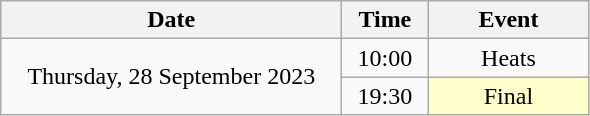<table class = "wikitable" style="text-align:center;">
<tr>
<th width=220>Date</th>
<th width=50>Time</th>
<th width=100>Event</th>
</tr>
<tr>
<td rowspan=2>Thursday, 28 September 2023</td>
<td>10:00</td>
<td>Heats</td>
</tr>
<tr>
<td>19:30</td>
<td bgcolor=ffffcc>Final</td>
</tr>
</table>
